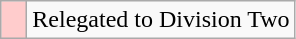<table class="wikitable">
<tr>
<td width=10px bgcolor="#ffcccc"></td>
<td>Relegated to Division Two</td>
</tr>
</table>
